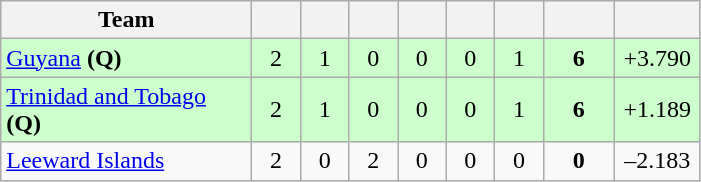<table class="wikitable" style="text-align:center">
<tr>
<th width="160">Team</th>
<th width="25"></th>
<th width="25"></th>
<th width="25"></th>
<th width="25"></th>
<th width="25"></th>
<th width="25"></th>
<th width="40"></th>
<th width="50"></th>
</tr>
<tr style="background:#cfc;">
<td style="text-align:left"><a href='#'>Guyana</a> <strong>(Q)</strong></td>
<td>2</td>
<td>1</td>
<td>0</td>
<td>0</td>
<td>0</td>
<td>1</td>
<td><strong>6</strong></td>
<td>+3.790</td>
</tr>
<tr style="background:#cfc;">
<td style="text-align:left"><a href='#'>Trinidad and Tobago</a> <strong>(Q)</strong></td>
<td>2</td>
<td>1</td>
<td>0</td>
<td>0</td>
<td>0</td>
<td>1</td>
<td><strong>6</strong></td>
<td>+1.189</td>
</tr>
<tr>
<td style="text-align:left"><a href='#'>Leeward Islands</a></td>
<td>2</td>
<td>0</td>
<td>2</td>
<td>0</td>
<td>0</td>
<td>0</td>
<td><strong>0</strong></td>
<td>–2.183</td>
</tr>
</table>
